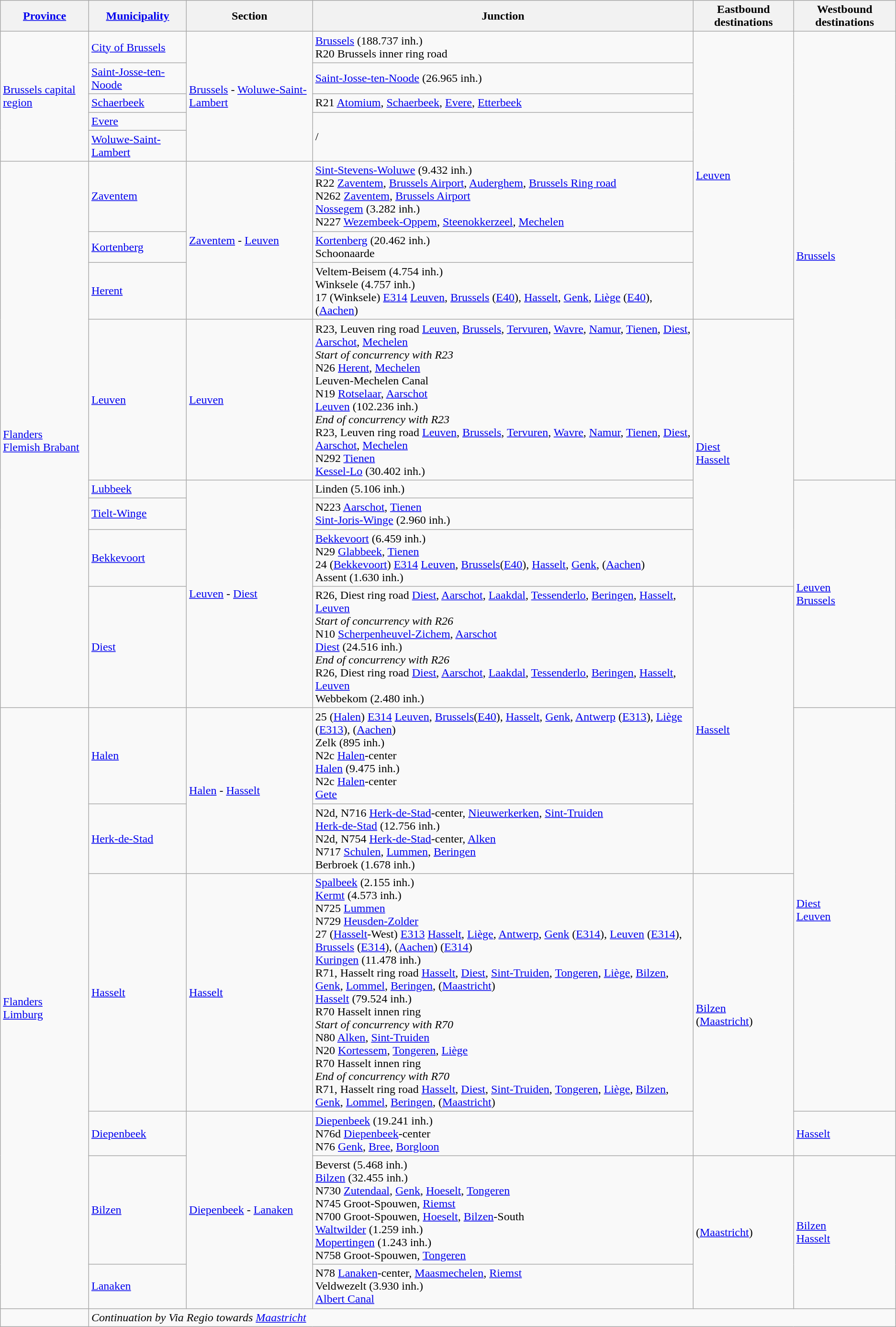<table class="wikitable">
<tr>
<th><a href='#'>Province</a></th>
<th><a href='#'>Municipality</a></th>
<th>Section</th>
<th>Junction</th>
<th>Eastbound destinations</th>
<th>Westbound destinations</th>
</tr>
<tr>
<td rowspan="5">  <a href='#'>Brussels capital region</a></td>
<td><a href='#'>City of Brussels</a></td>
<td rowspan="5"><a href='#'>Brussels</a> - <a href='#'>Woluwe-Saint-Lambert</a></td>
<td> <a href='#'>Brussels</a> (188.737 inh.)<br> R20 Brussels inner ring road</td>
<td rowspan="8"><a href='#'>Leuven</a></td>
<td rowspan="9"><a href='#'>Brussels</a></td>
</tr>
<tr>
<td><a href='#'>Saint-Josse-ten-Noode</a></td>
<td> <a href='#'>Saint-Josse-ten-Noode</a> (26.965 inh.)</td>
</tr>
<tr>
<td><a href='#'>Schaerbeek</a></td>
<td> R21 <a href='#'>Atomium</a>, <a href='#'>Schaerbeek</a>, <a href='#'>Evere</a>, <a href='#'>Etterbeek</a></td>
</tr>
<tr>
<td><a href='#'>Evere</a></td>
<td rowspan="2">/</td>
</tr>
<tr>
<td><a href='#'>Woluwe-Saint-Lambert</a></td>
</tr>
<tr>
<td rowspan="8"><br><a href='#'>Flanders</a><br><a href='#'>Flemish Brabant</a></td>
<td><a href='#'>Zaventem</a></td>
<td rowspan="3"><a href='#'>Zaventem</a> - <a href='#'>Leuven</a></td>
<td> <a href='#'>Sint-Stevens-Woluwe</a> (9.432 inh.)<br> R22 <a href='#'>Zaventem</a>, <a href='#'>Brussels Airport</a>, <a href='#'>Auderghem</a>, <a href='#'>Brussels Ring road</a><br> N262 <a href='#'>Zaventem</a>, <a href='#'>Brussels Airport</a><br> <a href='#'>Nossegem</a> (3.282 inh.)<br> N227 <a href='#'>Wezembeek-Oppem</a>, <a href='#'>Steenokkerzeel</a>, <a href='#'>Mechelen</a></td>
</tr>
<tr>
<td><a href='#'>Kortenberg</a></td>
<td> <a href='#'>Kortenberg</a> (20.462 inh.)<br> Schoonaarde</td>
</tr>
<tr>
<td><a href='#'>Herent</a></td>
<td> Veltem-Beisem (4.754 inh.)<br> Winksele (4.757 inh.)<br> 17 (Winksele) <a href='#'>E314</a> <a href='#'>Leuven</a>, <a href='#'>Brussels</a> (<a href='#'>E40</a>), <a href='#'>Hasselt</a>, <a href='#'>Genk</a>, <a href='#'>Liège</a> (<a href='#'>E40</a>),  (<a href='#'>Aachen</a>)</td>
</tr>
<tr>
<td><a href='#'>Leuven</a></td>
<td><a href='#'>Leuven</a></td>
<td> R23, Leuven ring road <a href='#'>Leuven</a>, <a href='#'>Brussels</a>, <a href='#'>Tervuren</a>, <a href='#'>Wavre</a>, <a href='#'>Namur</a>, <a href='#'>Tienen</a>, <a href='#'>Diest</a>, <a href='#'>Aarschot</a>, <a href='#'>Mechelen</a><br><em>Start of concurrency with R23</em><br> N26 <a href='#'>Herent</a>, <a href='#'>Mechelen</a><br> Leuven-Mechelen Canal<br> N19 <a href='#'>Rotselaar</a>, <a href='#'>Aarschot</a><br> <a href='#'>Leuven</a> (102.236 inh.)<br><em>End of concurrency with R23</em><br> R23, Leuven ring road <a href='#'>Leuven</a>, <a href='#'>Brussels</a>, <a href='#'>Tervuren</a>, <a href='#'>Wavre</a>, <a href='#'>Namur</a>, <a href='#'>Tienen</a>, <a href='#'>Diest</a>, <a href='#'>Aarschot</a>, <a href='#'>Mechelen</a><br> N292 <a href='#'>Tienen</a><br> <a href='#'>Kessel-Lo</a> (30.402 inh.)</td>
<td rowspan="4"><a href='#'>Diest</a><br><a href='#'>Hasselt</a></td>
</tr>
<tr>
<td><a href='#'>Lubbeek</a></td>
<td rowspan="4"><a href='#'>Leuven</a> - <a href='#'>Diest</a></td>
<td> Linden (5.106 inh.)</td>
<td rowspan="4"><a href='#'>Leuven</a><br><a href='#'>Brussels</a></td>
</tr>
<tr>
<td><a href='#'>Tielt-Winge</a></td>
<td> N223 <a href='#'>Aarschot</a>, <a href='#'>Tienen</a><br> <a href='#'>Sint-Joris-Winge</a> (2.960 inh.)</td>
</tr>
<tr>
<td><a href='#'>Bekkevoort</a></td>
<td> <a href='#'>Bekkevoort</a> (6.459 inh.)<br> N29 <a href='#'>Glabbeek</a>, <a href='#'>Tienen</a><br> 24 (<a href='#'>Bekkevoort</a>) <a href='#'>E314</a> <a href='#'>Leuven</a>, <a href='#'>Brussels</a>(<a href='#'>E40</a>), <a href='#'>Hasselt</a>, <a href='#'>Genk</a>,  (<a href='#'>Aachen</a>)<br> Assent (1.630 inh.)</td>
</tr>
<tr>
<td><a href='#'>Diest</a></td>
<td> R26, Diest ring road <a href='#'>Diest</a>, <a href='#'>Aarschot</a>, <a href='#'>Laakdal</a>, <a href='#'>Tessenderlo</a>, <a href='#'>Beringen</a>, <a href='#'>Hasselt</a>, <a href='#'>Leuven</a><br><em>Start of concurrency with R26</em><br> N10 <a href='#'>Scherpenheuvel-Zichem</a>, <a href='#'>Aarschot</a><br> <a href='#'>Diest</a> (24.516 inh.)<br><em>End of concurrency with R26</em><br> R26, Diest ring road <a href='#'>Diest</a>, <a href='#'>Aarschot</a>, <a href='#'>Laakdal</a>, <a href='#'>Tessenderlo</a>, <a href='#'>Beringen</a>, <a href='#'>Hasselt</a>, <a href='#'>Leuven</a><br> Webbekom (2.480 inh.)</td>
<td rowspan="3"><a href='#'>Hasselt</a></td>
</tr>
<tr>
<td rowspan="6"><a href='#'>Flanders</a><br><a href='#'>Limburg</a></td>
<td><a href='#'>Halen</a></td>
<td rowspan="2"><a href='#'>Halen</a> - <a href='#'>Hasselt</a></td>
<td> 25 (<a href='#'>Halen</a>) <a href='#'>E314</a> <a href='#'>Leuven</a>, <a href='#'>Brussels</a>(<a href='#'>E40</a>), <a href='#'>Hasselt</a>, <a href='#'>Genk</a>, <a href='#'>Antwerp</a> (<a href='#'>E313</a>), <a href='#'>Liège</a> (<a href='#'>E313</a>),  (<a href='#'>Aachen</a>)<br> Zelk (895 inh.)<br> N2c <a href='#'>Halen</a>-center<br> <a href='#'>Halen</a> (9.475 inh.)<br> N2c <a href='#'>Halen</a>-center<br> <a href='#'>Gete</a></td>
<td rowspan="3"><a href='#'>Diest</a><br><a href='#'>Leuven</a></td>
</tr>
<tr>
<td><a href='#'>Herk-de-Stad</a></td>
<td> N2d, N716 <a href='#'>Herk-de-Stad</a>-center, <a href='#'>Nieuwerkerken</a>, <a href='#'>Sint-Truiden</a><br> <a href='#'>Herk-de-Stad</a> (12.756 inh.)<br> N2d, N754 <a href='#'>Herk-de-Stad</a>-center, <a href='#'>Alken</a><br> N717 <a href='#'>Schulen</a>, <a href='#'>Lummen</a>, <a href='#'>Beringen</a><br> Berbroek (1.678 inh.)</td>
</tr>
<tr>
<td><a href='#'>Hasselt</a></td>
<td><a href='#'>Hasselt</a></td>
<td> <a href='#'>Spalbeek</a> (2.155 inh.)<br> <a href='#'>Kermt</a> (4.573 inh.)<br> N725 <a href='#'>Lummen</a><br> N729 <a href='#'>Heusden-Zolder</a><br> 27 (<a href='#'>Hasselt</a>-West) <a href='#'>E313</a> <a href='#'>Hasselt</a>, <a href='#'>Liège</a>, <a href='#'>Antwerp</a>, <a href='#'>Genk</a> (<a href='#'>E314</a>), <a href='#'>Leuven</a> (<a href='#'>E314</a>), <a href='#'>Brussels</a> (<a href='#'>E314</a>),  (<a href='#'>Aachen</a>) (<a href='#'>E314</a>)<br> <a href='#'>Kuringen</a> (11.478 inh.)<br> R71, Hasselt ring road <a href='#'>Hasselt</a>, <a href='#'>Diest</a>, <a href='#'>Sint-Truiden</a>, <a href='#'>Tongeren</a>, <a href='#'>Liège</a>, <a href='#'>Bilzen</a>, <a href='#'>Genk</a>, <a href='#'>Lommel</a>, <a href='#'>Beringen</a>,  (<a href='#'>Maastricht</a>)<br> <a href='#'>Hasselt</a> (79.524 inh.)<br> R70 Hasselt innen ring<br><em>Start of concurrency with R70</em><br> N80 <a href='#'>Alken</a>, <a href='#'>Sint-Truiden</a><br> N20 <a href='#'>Kortessem</a>, <a href='#'>Tongeren</a>, <a href='#'>Liège</a><br> R70 Hasselt innen ring<br><em>End of concurrency with R70</em><br> R71, Hasselt ring road <a href='#'>Hasselt</a>, <a href='#'>Diest</a>, <a href='#'>Sint-Truiden</a>, <a href='#'>Tongeren</a>, <a href='#'>Liège</a>, <a href='#'>Bilzen</a>, <a href='#'>Genk</a>, <a href='#'>Lommel</a>, <a href='#'>Beringen</a>,  (<a href='#'>Maastricht</a>)</td>
<td rowspan="2"><a href='#'>Bilzen</a><br> (<a href='#'>Maastricht</a>)</td>
</tr>
<tr>
<td><a href='#'>Diepenbeek</a></td>
<td rowspan="3"><a href='#'>Diepenbeek</a> - <a href='#'>Lanaken</a></td>
<td> <a href='#'>Diepenbeek</a> (19.241 inh.)<br> N76d <a href='#'>Diepenbeek</a>-center<br> N76 <a href='#'>Genk</a>, <a href='#'>Bree</a>, <a href='#'>Borgloon</a></td>
<td><a href='#'>Hasselt</a></td>
</tr>
<tr>
<td><a href='#'>Bilzen</a></td>
<td> Beverst (5.468 inh.)<br> <a href='#'>Bilzen</a> (32.455 inh.)<br> N730 <a href='#'>Zutendaal</a>, <a href='#'>Genk</a>, <a href='#'>Hoeselt</a>, <a href='#'>Tongeren</a><br> N745 Groot-Spouwen, <a href='#'>Riemst</a><br> N700 Groot-Spouwen, <a href='#'>Hoeselt</a>, <a href='#'>Bilzen</a>-South<br> <a href='#'>Waltwilder</a> (1.259 inh.)<br> <a href='#'>Mopertingen</a> (1.243 inh.)<br> N758 Groot-Spouwen, <a href='#'>Tongeren</a></td>
<td rowspan="2"> (<a href='#'>Maastricht</a>)</td>
<td rowspan="2"><a href='#'>Bilzen</a><br><a href='#'>Hasselt</a></td>
</tr>
<tr>
<td><a href='#'>Lanaken</a></td>
<td> N78 <a href='#'>Lanaken</a>-center, <a href='#'>Maasmechelen</a>, <a href='#'>Riemst</a><br> Veldwezelt (3.930 inh.)<br> <a href='#'>Albert Canal</a></td>
</tr>
<tr>
<td></td>
<td colspan="5"><em>Continuation by Via Regio towards <a href='#'>Maastricht</a></em></td>
</tr>
</table>
